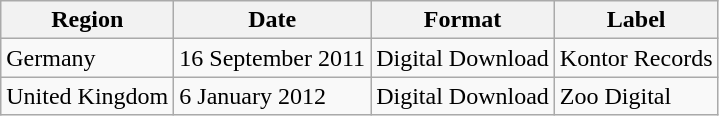<table class=wikitable>
<tr>
<th>Region</th>
<th>Date</th>
<th>Format</th>
<th>Label</th>
</tr>
<tr>
<td>Germany</td>
<td>16 September 2011</td>
<td>Digital Download</td>
<td>Kontor Records</td>
</tr>
<tr>
<td>United Kingdom</td>
<td>6 January 2012</td>
<td>Digital Download</td>
<td>Zoo Digital</td>
</tr>
</table>
